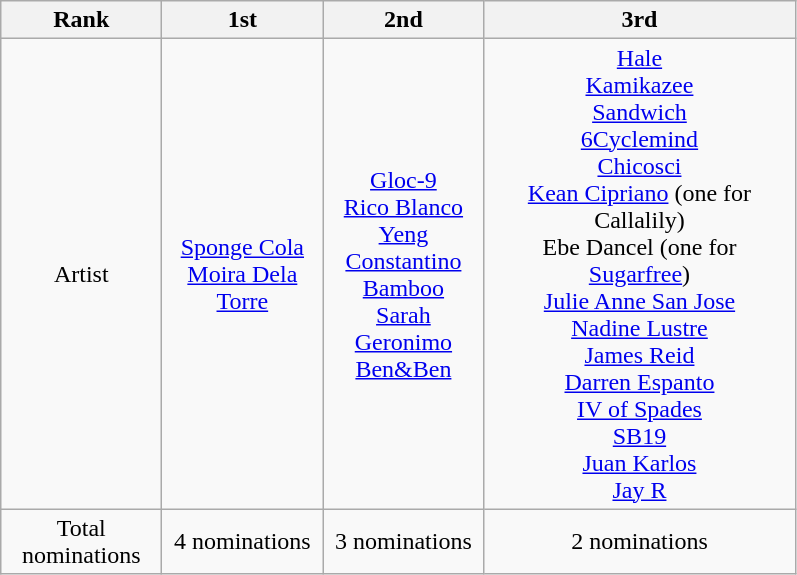<table class="wikitable" border="1">
<tr>
<th width="100">Rank</th>
<th width="100">1st</th>
<th width="100">2nd</th>
<th width="200">3rd</th>
</tr>
<tr align=center>
<td>Artist</td>
<td><a href='#'>Sponge Cola</a><br><a href='#'>Moira Dela Torre</a></td>
<td><a href='#'>Gloc-9</a><br><a href='#'>Rico Blanco</a><br><a href='#'>Yeng Constantino</a><br><a href='#'>Bamboo</a><br><a href='#'>Sarah Geronimo</a><br><a href='#'>Ben&Ben</a></td>
<td><a href='#'>Hale</a><br><a href='#'>Kamikazee</a><br><a href='#'>Sandwich</a><br><a href='#'>6Cyclemind</a><br><a href='#'>Chicosci</a><br><a href='#'>Kean Cipriano</a> (one for Callalily)<br>Ebe Dancel (one for <a href='#'>Sugarfree</a>)<br><a href='#'>Julie Anne San Jose</a><br><a href='#'>Nadine Lustre</a><br><a href='#'>James Reid</a><br><a href='#'>Darren Espanto</a><br><a href='#'>IV of Spades</a><br><a href='#'>SB19</a><br><a href='#'>Juan Karlos</a><br><a href='#'>Jay R</a></td>
</tr>
<tr align=center>
<td>Total nominations</td>
<td>4 nominations</td>
<td>3 nominations</td>
<td>2 nominations</td>
</tr>
</table>
